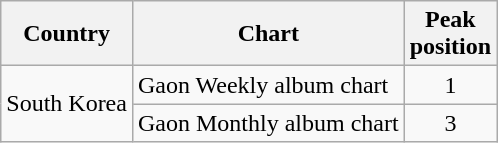<table class="wikitable">
<tr>
<th>Country</th>
<th>Chart</th>
<th>Peak<br>position</th>
</tr>
<tr>
<td rowspan="2">South Korea</td>
<td>Gaon Weekly album chart</td>
<td align="center">1</td>
</tr>
<tr>
<td>Gaon Monthly album chart</td>
<td align="center">3</td>
</tr>
</table>
